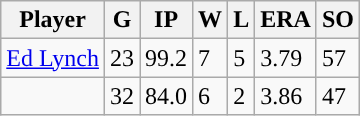<table class="wikitable sortable">
<tr>
<th>Player</th>
<th>G</th>
<th>IP</th>
<th>W</th>
<th>L</th>
<th>ERA</th>
<th>SO</th>
</tr>
<tr>
<td><a href='#'>Ed Lynch</a></td>
<td>23</td>
<td>99.2</td>
<td>7</td>
<td>5</td>
<td>3.79</td>
<td>57</td>
</tr>
<tr>
<td></td>
<td>32</td>
<td>84.0</td>
<td>6</td>
<td>2</td>
<td>3.86</td>
<td>47</td>
</tr>
</table>
